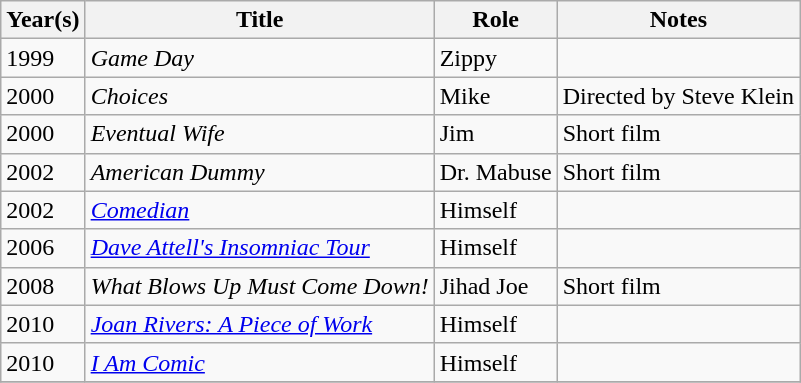<table class="wikitable sortable">
<tr>
<th>Year(s)</th>
<th>Title</th>
<th>Role</th>
<th class="unsortable">Notes</th>
</tr>
<tr>
<td>1999</td>
<td><em>Game Day</em></td>
<td>Zippy</td>
<td></td>
</tr>
<tr>
<td>2000</td>
<td><em>Choices</em></td>
<td>Mike</td>
<td>Directed by Steve Klein</td>
</tr>
<tr>
<td>2000</td>
<td><em>Eventual Wife</em></td>
<td>Jim</td>
<td>Short film</td>
</tr>
<tr>
<td>2002</td>
<td><em>American Dummy</em></td>
<td>Dr. Mabuse</td>
<td>Short film</td>
</tr>
<tr>
<td>2002</td>
<td><em><a href='#'>Comedian</a></em></td>
<td>Himself</td>
<td></td>
</tr>
<tr>
<td>2006</td>
<td><em><a href='#'>Dave Attell's Insomniac Tour</a></em></td>
<td>Himself</td>
<td></td>
</tr>
<tr>
<td>2008</td>
<td><em>What Blows Up Must Come Down!</em></td>
<td>Jihad Joe</td>
<td>Short film</td>
</tr>
<tr>
<td>2010</td>
<td><em><a href='#'>Joan Rivers: A Piece of Work</a></em></td>
<td>Himself</td>
<td></td>
</tr>
<tr>
<td>2010</td>
<td><em><a href='#'>I Am Comic</a></em></td>
<td>Himself</td>
<td></td>
</tr>
<tr>
</tr>
</table>
